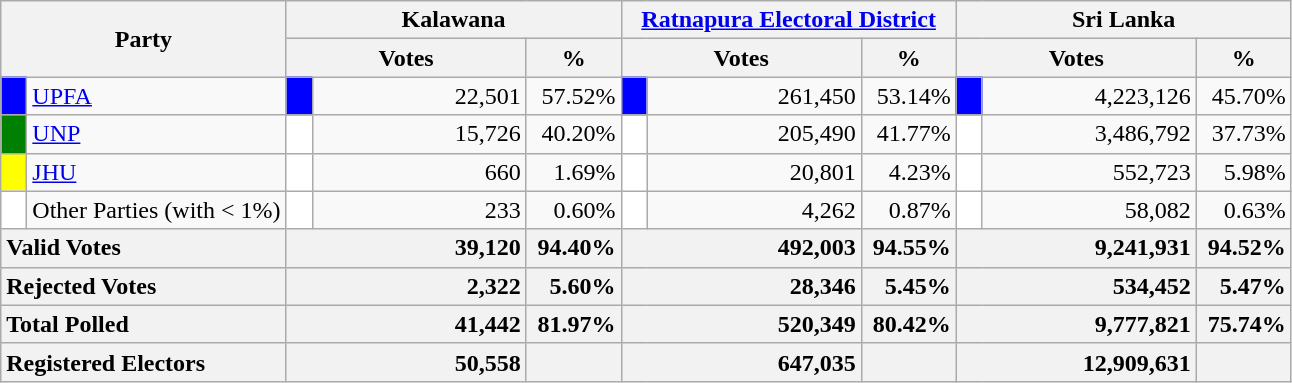<table class="wikitable">
<tr>
<th colspan="2" width="144px"rowspan="2">Party</th>
<th colspan="3" width="216px">Kalawana</th>
<th colspan="3" width="216px"><a href='#'>Ratnapura Electoral District</a></th>
<th colspan="3" width="216px">Sri Lanka</th>
</tr>
<tr>
<th colspan="2" width="144px">Votes</th>
<th>%</th>
<th colspan="2" width="144px">Votes</th>
<th>%</th>
<th colspan="2" width="144px">Votes</th>
<th>%</th>
</tr>
<tr>
<td style="background-color:blue;" width="10px"></td>
<td style="text-align:left;"><a href='#'>UPFA</a></td>
<td style="background-color:blue;" width="10px"></td>
<td style="text-align:right;">22,501</td>
<td style="text-align:right;">57.52%</td>
<td style="background-color:blue;" width="10px"></td>
<td style="text-align:right;">261,450</td>
<td style="text-align:right;">53.14%</td>
<td style="background-color:blue;" width="10px"></td>
<td style="text-align:right;">4,223,126</td>
<td style="text-align:right;">45.70%</td>
</tr>
<tr>
<td style="background-color:green;" width="10px"></td>
<td style="text-align:left;"><a href='#'>UNP</a></td>
<td style="background-color:white;" width="10px"></td>
<td style="text-align:right;">15,726</td>
<td style="text-align:right;">40.20%</td>
<td style="background-color:white;" width="10px"></td>
<td style="text-align:right;">205,490</td>
<td style="text-align:right;">41.77%</td>
<td style="background-color:white;" width="10px"></td>
<td style="text-align:right;">3,486,792</td>
<td style="text-align:right;">37.73%</td>
</tr>
<tr>
<td style="background-color:yellow;" width="10px"></td>
<td style="text-align:left;"><a href='#'>JHU</a></td>
<td style="background-color:white;" width="10px"></td>
<td style="text-align:right;">660</td>
<td style="text-align:right;">1.69%</td>
<td style="background-color:white;" width="10px"></td>
<td style="text-align:right;">20,801</td>
<td style="text-align:right;">4.23%</td>
<td style="background-color:white;" width="10px"></td>
<td style="text-align:right;">552,723</td>
<td style="text-align:right;">5.98%</td>
</tr>
<tr>
<td style="background-color:white;" width="10px"></td>
<td style="text-align:left;">Other Parties (with < 1%)</td>
<td style="background-color:white;" width="10px"></td>
<td style="text-align:right;">233</td>
<td style="text-align:right;">0.60%</td>
<td style="background-color:white;" width="10px"></td>
<td style="text-align:right;">4,262</td>
<td style="text-align:right;">0.87%</td>
<td style="background-color:white;" width="10px"></td>
<td style="text-align:right;">58,082</td>
<td style="text-align:right;">0.63%</td>
</tr>
<tr>
<th colspan="2" width="144px"style="text-align:left;">Valid Votes</th>
<th style="text-align:right;"colspan="2" width="144px">39,120</th>
<th style="text-align:right;">94.40%</th>
<th style="text-align:right;"colspan="2" width="144px">492,003</th>
<th style="text-align:right;">94.55%</th>
<th style="text-align:right;"colspan="2" width="144px">9,241,931</th>
<th style="text-align:right;">94.52%</th>
</tr>
<tr>
<th colspan="2" width="144px"style="text-align:left;">Rejected Votes</th>
<th style="text-align:right;"colspan="2" width="144px">2,322</th>
<th style="text-align:right;">5.60%</th>
<th style="text-align:right;"colspan="2" width="144px">28,346</th>
<th style="text-align:right;">5.45%</th>
<th style="text-align:right;"colspan="2" width="144px">534,452</th>
<th style="text-align:right;">5.47%</th>
</tr>
<tr>
<th colspan="2" width="144px"style="text-align:left;">Total Polled</th>
<th style="text-align:right;"colspan="2" width="144px">41,442</th>
<th style="text-align:right;">81.97%</th>
<th style="text-align:right;"colspan="2" width="144px">520,349</th>
<th style="text-align:right;">80.42%</th>
<th style="text-align:right;"colspan="2" width="144px">9,777,821</th>
<th style="text-align:right;">75.74%</th>
</tr>
<tr>
<th colspan="2" width="144px"style="text-align:left;">Registered Electors</th>
<th style="text-align:right;"colspan="2" width="144px">50,558</th>
<th></th>
<th style="text-align:right;"colspan="2" width="144px">647,035</th>
<th></th>
<th style="text-align:right;"colspan="2" width="144px">12,909,631</th>
<th></th>
</tr>
</table>
